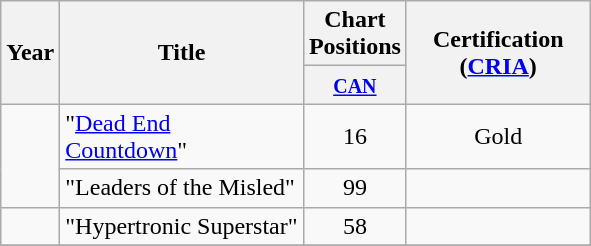<table class="wikitable">
<tr>
<th rowspan="2">Year</th>
<th width="155" rowspan="2">Title</th>
<th colspan="1">Chart<br>Positions</th>
<th width="115" rowspan="2">Certification<br>(<a href='#'>CRIA</a>)</th>
</tr>
<tr>
<th width="26"><small><a href='#'>CAN</a></small></th>
</tr>
<tr>
<td rowspan="2"></td>
<td>"<a href='#'>Dead End Countdown</a>"</td>
<td align="center">16 </td>
<td align="center">Gold</td>
</tr>
<tr>
<td>"Leaders of the Misled"</td>
<td align="center">99 </td>
<td align="center"></td>
</tr>
<tr>
<td rowspan="1"></td>
<td>"Hypertronic Superstar"</td>
<td align="center">58 </td>
<td align="center"></td>
</tr>
<tr>
</tr>
</table>
